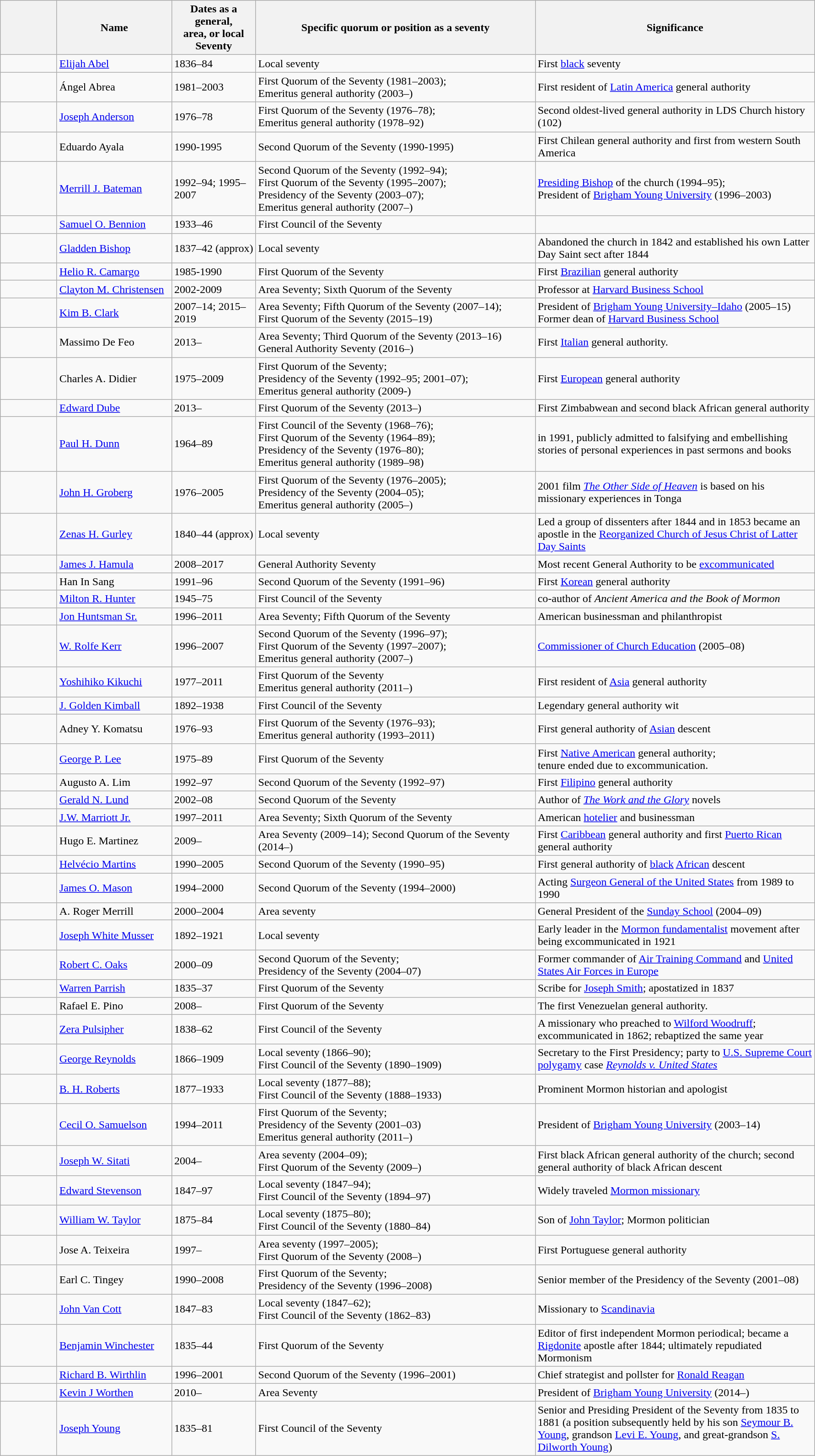<table class = "wikitable sortable">
<tr>
<th width="75"></th>
<th width="160">Name</th>
<th width="100">Dates as a general,<br>area, or local Seventy</th>
<th width="400">Specific quorum or position as a seventy</th>
<th width="400">Significance</th>
</tr>
<tr>
<td></td>
<td><a href='#'>Elijah Abel</a></td>
<td>1836–84</td>
<td>Local seventy</td>
<td>First <a href='#'>black</a> seventy</td>
</tr>
<tr>
<td></td>
<td>Ángel Abrea</td>
<td>1981–2003</td>
<td>First Quorum of the Seventy (1981–2003); <br>Emeritus general authority (2003–)</td>
<td>First resident of <a href='#'>Latin America</a> general authority</td>
</tr>
<tr>
<td></td>
<td><a href='#'>Joseph Anderson</a></td>
<td>1976–78</td>
<td>First Quorum of the Seventy (1976–78); <br>Emeritus general authority (1978–92)</td>
<td>Second oldest-lived general authority in LDS Church history (102)</td>
</tr>
<tr>
<td></td>
<td>Eduardo Ayala</td>
<td>1990-1995</td>
<td>Second Quorum of the Seventy (1990-1995)</td>
<td>First Chilean general authority and first from western South America</td>
</tr>
<tr>
<td></td>
<td><a href='#'>Merrill J. Bateman</a></td>
<td>1992–94; 1995–2007</td>
<td style="white-space:nowrap;">Second Quorum of the Seventy (1992–94); <br>First Quorum of the Seventy (1995–2007); <br>Presidency of the Seventy (2003–07); <br>Emeritus general authority (2007–)</td>
<td><a href='#'>Presiding Bishop</a> of the church (1994–95); <br>President of <a href='#'>Brigham Young University</a> (1996–2003)</td>
</tr>
<tr>
<td></td>
<td><a href='#'>Samuel O. Bennion</a></td>
<td>1933–46</td>
<td>First Council of the Seventy</td>
<td></td>
</tr>
<tr>
<td></td>
<td><a href='#'>Gladden Bishop</a></td>
<td>1837–42 (approx)</td>
<td>Local seventy</td>
<td>Abandoned the church in 1842 and established his own Latter Day Saint sect after 1844</td>
</tr>
<tr>
<td></td>
<td><a href='#'>Helio R. Camargo</a></td>
<td>1985-1990</td>
<td>First Quorum of the Seventy</td>
<td>First <a href='#'>Brazilian</a> general authority</td>
</tr>
<tr>
<td></td>
<td style="white-space:nowrap;"><a href='#'>Clayton M. Christensen</a></td>
<td>2002-2009</td>
<td>Area Seventy; Sixth Quorum of the Seventy</td>
<td>Professor at <a href='#'>Harvard Business School</a></td>
</tr>
<tr>
<td></td>
<td><a href='#'>Kim B. Clark</a></td>
<td>2007–14; 2015–2019</td>
<td>Area Seventy; Fifth Quorum of the Seventy (2007–14); <br>First Quorum of the Seventy (2015–19)</td>
<td>President of <a href='#'>Brigham Young University–Idaho</a> (2005–15)<br>Former dean of <a href='#'>Harvard Business School</a></td>
</tr>
<tr>
<td></td>
<td>Massimo De Feo</td>
<td>2013–</td>
<td>Area Seventy; Third Quorum of the Seventy (2013–16)<br>General Authority Seventy (2016–)</td>
<td>First <a href='#'>Italian</a> general authority.</td>
</tr>
<tr>
<td></td>
<td>Charles A. Didier</td>
<td>1975–2009</td>
<td Style="white-space:nowrap;">First Quorum of the Seventy; <br>Presidency of the Seventy (1992–95; 2001–07); <br>Emeritus general authority (2009-)</td>
<td>First <a href='#'>European</a> general authority</td>
</tr>
<tr>
<td></td>
<td><a href='#'>Edward Dube</a></td>
<td>2013–</td>
<td>First Quorum of the Seventy (2013–)</td>
<td>First Zimbabwean and second black African general authority</td>
</tr>
<tr>
<td></td>
<td><a href='#'>Paul H. Dunn</a></td>
<td>1964–89</td>
<td>First Council of the Seventy (1968–76); <br>First Quorum of the Seventy (1964–89); <br>Presidency of the Seventy (1976–80); <br>Emeritus general authority (1989–98)</td>
<td>in 1991, publicly admitted to falsifying and embellishing stories of personal experiences in past sermons and books</td>
</tr>
<tr>
<td></td>
<td><a href='#'>John H. Groberg</a></td>
<td>1976–2005</td>
<td>First Quorum of the Seventy (1976–2005); <br>Presidency of the Seventy (2004–05); <br>Emeritus general authority (2005–)</td>
<td>2001 film <em><a href='#'>The Other Side of Heaven</a></em> is based on his missionary experiences in Tonga</td>
</tr>
<tr>
<td></td>
<td><a href='#'>Zenas H. Gurley</a></td>
<td style="white-space:nowrap;">1840–44 (approx)</td>
<td>Local seventy</td>
<td>Led a group of dissenters after 1844 and in 1853 became an apostle in the <a href='#'>Reorganized Church of Jesus Christ of Latter Day Saints</a></td>
</tr>
<tr>
<td></td>
<td><a href='#'>James J. Hamula</a></td>
<td>2008–2017</td>
<td>General Authority Seventy</td>
<td>Most recent General Authority to be <a href='#'>excommunicated</a></td>
</tr>
<tr>
<td></td>
<td>Han In Sang</td>
<td>1991–96</td>
<td>Second Quorum of the Seventy (1991–96)</td>
<td>First <a href='#'>Korean</a> general authority</td>
</tr>
<tr>
<td></td>
<td><a href='#'>Milton R. Hunter</a></td>
<td>1945–75</td>
<td>First Council of the Seventy</td>
<td>co-author of <em>Ancient America and the Book of Mormon</em></td>
</tr>
<tr>
<td></td>
<td><a href='#'>Jon Huntsman Sr.</a></td>
<td>1996–2011</td>
<td>Area Seventy; Fifth Quorum of the Seventy</td>
<td>American businessman and philanthropist</td>
</tr>
<tr>
<td></td>
<td><a href='#'>W. Rolfe Kerr</a></td>
<td>1996–2007</td>
<td>Second Quorum of the Seventy (1996–97); <br>First Quorum of the Seventy (1997–2007); <br>Emeritus general authority (2007–)</td>
<td><a href='#'>Commissioner of Church Education</a> (2005–08)</td>
</tr>
<tr>
<td></td>
<td><a href='#'>Yoshihiko Kikuchi</a></td>
<td>1977–2011</td>
<td>First Quorum of the Seventy<br>Emeritus general authority (2011–)</td>
<td>First resident of <a href='#'>Asia</a> general authority</td>
</tr>
<tr>
<td></td>
<td><a href='#'>J. Golden Kimball</a></td>
<td>1892–1938</td>
<td>First Council of the Seventy</td>
<td>Legendary general authority wit</td>
</tr>
<tr>
<td></td>
<td>Adney Y. Komatsu</td>
<td>1976–93</td>
<td>First Quorum of the Seventy (1976–93); <br>Emeritus general authority (1993–2011)</td>
<td>First general authority of <a href='#'>Asian</a> descent</td>
</tr>
<tr>
<td></td>
<td><a href='#'>George P. Lee</a></td>
<td>1975–89</td>
<td>First Quorum of the Seventy</td>
<td>First <a href='#'>Native American</a> general authority; <br>tenure ended due to excommunication.</td>
</tr>
<tr>
<td></td>
<td>Augusto A. Lim</td>
<td>1992–97</td>
<td>Second Quorum of the Seventy (1992–97)</td>
<td>First <a href='#'>Filipino</a> general authority</td>
</tr>
<tr>
<td></td>
<td><a href='#'>Gerald N. Lund</a></td>
<td>2002–08</td>
<td>Second Quorum of the Seventy</td>
<td>Author of <em><a href='#'>The Work and the Glory</a></em> novels</td>
</tr>
<tr>
<td></td>
<td><a href='#'>J.W. Marriott Jr.</a></td>
<td>1997–2011</td>
<td>Area Seventy; Sixth Quorum of the Seventy</td>
<td>American <a href='#'>hotelier</a> and businessman</td>
</tr>
<tr>
<td></td>
<td>Hugo E. Martinez</td>
<td>2009–</td>
<td>Area Seventy (2009–14); Second Quorum of the Seventy (2014–)</td>
<td>First <a href='#'>Caribbean</a> general authority and first <a href='#'>Puerto Rican</a> general authority</td>
</tr>
<tr>
<td></td>
<td><a href='#'>Helvécio Martins</a></td>
<td>1990–2005</td>
<td>Second Quorum of the Seventy (1990–95)</td>
<td>First general authority of <a href='#'>black</a> <a href='#'>African</a> descent</td>
</tr>
<tr>
<td></td>
<td><a href='#'>James O. Mason</a></td>
<td>1994–2000</td>
<td>Second Quorum of the Seventy (1994–2000)</td>
<td>Acting <a href='#'>Surgeon General of the United States</a> from 1989 to 1990</td>
</tr>
<tr>
<td></td>
<td>A. Roger Merrill</td>
<td>2000–2004</td>
<td>Area seventy</td>
<td>General President of the <a href='#'>Sunday School</a> (2004–09)</td>
</tr>
<tr>
<td></td>
<td><a href='#'>Joseph White Musser</a></td>
<td>1892–1921</td>
<td>Local seventy</td>
<td>Early leader in the <a href='#'>Mormon fundamentalist</a> movement after being excommunicated in 1921</td>
</tr>
<tr>
<td></td>
<td><a href='#'>Robert C. Oaks</a></td>
<td>2000–09</td>
<td>Second Quorum of the Seventy; <br>Presidency of the Seventy (2004–07)</td>
<td>Former commander of <a href='#'>Air Training Command</a> and <a href='#'>United States Air Forces in Europe</a></td>
</tr>
<tr>
<td></td>
<td><a href='#'>Warren Parrish</a></td>
<td>1835–37</td>
<td>First Quorum of the Seventy</td>
<td>Scribe for <a href='#'>Joseph Smith</a>; apostatized in 1837</td>
</tr>
<tr>
<td></td>
<td>Rafael E. Pino</td>
<td>2008–</td>
<td>First Quorum of the Seventy</td>
<td>The first Venezuelan general authority.</td>
</tr>
<tr>
<td></td>
<td><a href='#'>Zera Pulsipher</a></td>
<td>1838–62</td>
<td>First Council of the Seventy</td>
<td>A missionary who preached to <a href='#'>Wilford Woodruff</a>; <br>excommunicated in 1862; rebaptized the same year</td>
</tr>
<tr>
<td></td>
<td><a href='#'>George Reynolds</a></td>
<td>1866–1909</td>
<td>Local seventy (1866–90); <br>First Council of the Seventy (1890–1909)</td>
<td>Secretary to the First Presidency; party to <a href='#'>U.S. Supreme Court</a> <a href='#'>polygamy</a> case <em><a href='#'>Reynolds v. United States</a></em></td>
</tr>
<tr>
<td></td>
<td><a href='#'>B. H. Roberts</a></td>
<td>1877–1933</td>
<td>Local seventy (1877–88); <br>First Council of the Seventy (1888–1933)</td>
<td>Prominent Mormon historian and apologist</td>
</tr>
<tr>
<td></td>
<td><a href='#'>Cecil O. Samuelson</a></td>
<td>1994–2011</td>
<td>First Quorum of the Seventy; <br>Presidency of the Seventy (2001–03)<br>Emeritus general authority (2011–)</td>
<td>President of <a href='#'>Brigham Young University</a> (2003–14)</td>
</tr>
<tr>
<td></td>
<td><a href='#'>Joseph W. Sitati</a></td>
<td>2004–</td>
<td>Area seventy (2004–09);<br>First Quorum of the Seventy (2009–)</td>
<td>First black African general authority of the church; second general authority of black African descent</td>
</tr>
<tr>
<td></td>
<td><a href='#'>Edward Stevenson</a></td>
<td>1847–97</td>
<td>Local seventy (1847–94); <br>First Council of the Seventy (1894–97)</td>
<td>Widely traveled <a href='#'>Mormon missionary</a></td>
</tr>
<tr>
<td></td>
<td><a href='#'>William W. Taylor</a></td>
<td>1875–84</td>
<td>Local seventy (1875–80); <br>First Council of the Seventy (1880–84)</td>
<td>Son of <a href='#'>John Taylor</a>; Mormon politician</td>
</tr>
<tr>
<td></td>
<td>Jose A. Teixeira</td>
<td>1997–</td>
<td>Area seventy (1997–2005); <br>First Quorum of the Seventy (2008–)</td>
<td>First Portuguese general authority</td>
</tr>
<tr>
<td></td>
<td>Earl C. Tingey</td>
<td>1990–2008</td>
<td>First Quorum of the Seventy; <br>Presidency of the Seventy (1996–2008)</td>
<td>Senior member of the Presidency of the Seventy (2001–08)</td>
</tr>
<tr>
<td></td>
<td><a href='#'>John Van Cott</a></td>
<td>1847–83</td>
<td>Local seventy (1847–62); <br>First Council of the Seventy (1862–83)</td>
<td>Missionary to <a href='#'>Scandinavia</a></td>
</tr>
<tr>
<td></td>
<td><a href='#'>Benjamin Winchester</a></td>
<td>1835–44</td>
<td>First Quorum of the Seventy</td>
<td>Editor of first independent Mormon periodical; became a <a href='#'>Rigdonite</a> apostle after 1844; ultimately repudiated Mormonism</td>
</tr>
<tr>
<td></td>
<td style="white-space:nowrap;"><a href='#'>Richard B. Wirthlin</a></td>
<td>1996–2001</td>
<td>Second Quorum of the Seventy (1996–2001)<br></td>
<td>Chief strategist and pollster for <a href='#'>Ronald Reagan</a></td>
</tr>
<tr>
<td></td>
<td><a href='#'>Kevin J Worthen</a></td>
<td>2010–</td>
<td>Area Seventy</td>
<td>President of <a href='#'>Brigham Young University</a> (2014–)</td>
</tr>
<tr>
<td></td>
<td><a href='#'>Joseph Young</a></td>
<td>1835–81</td>
<td>First Council of the Seventy</td>
<td>Senior and Presiding President of the Seventy from 1835 to 1881 (a position subsequently held by his son <a href='#'>Seymour B. Young</a>, grandson <a href='#'>Levi E. Young</a>, and great-grandson <a href='#'>S. Dilworth Young</a>)</td>
</tr>
</table>
